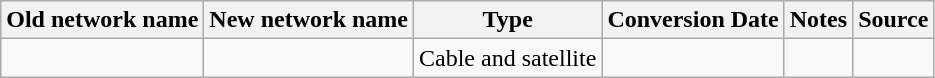<table class="wikitable">
<tr>
<th>Old network name</th>
<th>New network name</th>
<th>Type</th>
<th>Conversion Date</th>
<th>Notes</th>
<th>Source</th>
</tr>
<tr>
<td><a href='#'></a></td>
<td></td>
<td>Cable and satellite</td>
<td></td>
<td></td>
<td></td>
</tr>
</table>
